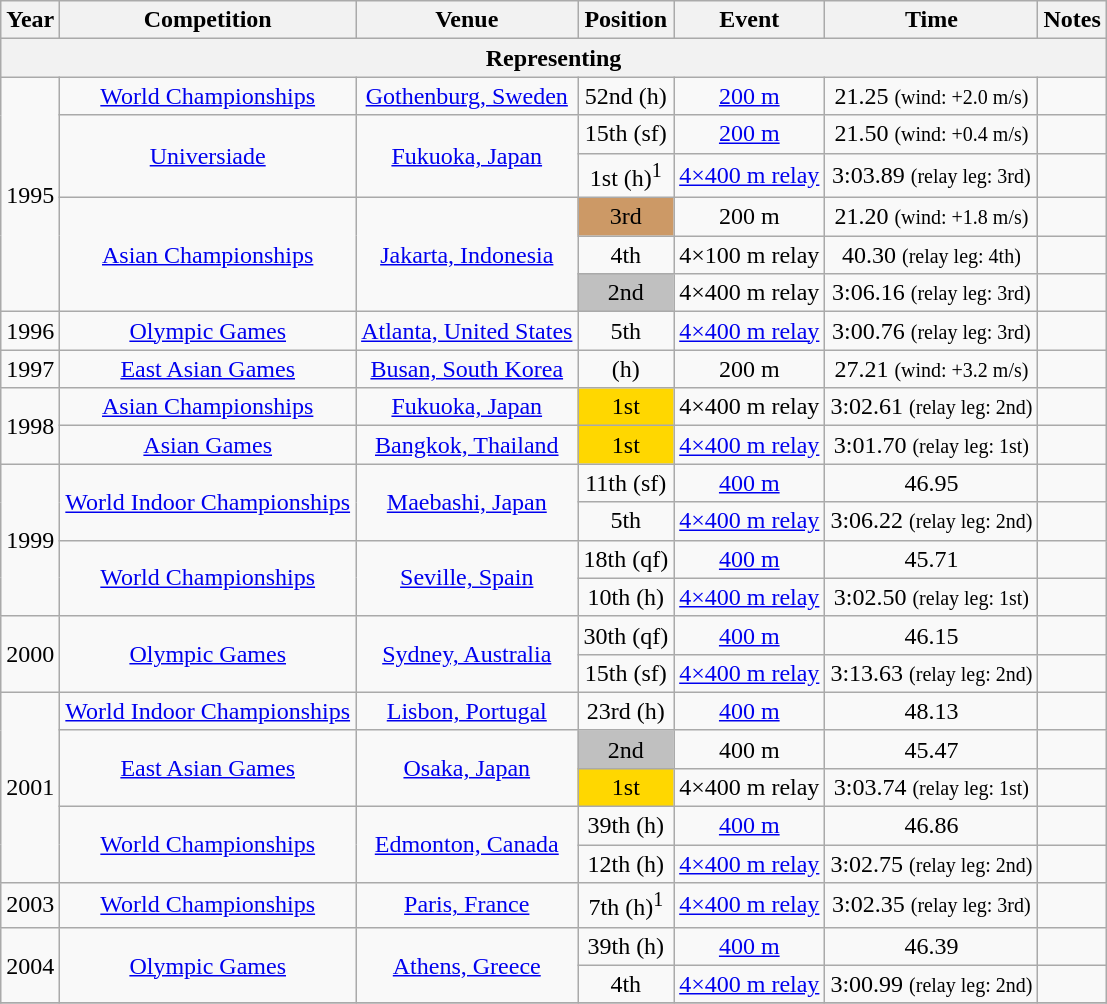<table class="wikitable sortable" style=text-align:center>
<tr>
<th>Year</th>
<th>Competition</th>
<th>Venue</th>
<th>Position</th>
<th>Event</th>
<th>Time</th>
<th>Notes</th>
</tr>
<tr>
<th colspan="7">Representing </th>
</tr>
<tr>
<td rowspan=6>1995</td>
<td><a href='#'>World Championships</a></td>
<td><a href='#'>Gothenburg, Sweden</a></td>
<td>52nd (h)</td>
<td><a href='#'>200 m</a></td>
<td>21.25 <small>(wind: +2.0 m/s)</small></td>
<td></td>
</tr>
<tr>
<td rowspan=2><a href='#'>Universiade</a></td>
<td rowspan=2><a href='#'>Fukuoka, Japan</a></td>
<td>15th (sf)</td>
<td><a href='#'>200 m</a></td>
<td>21.50 <small>(wind: +0.4 m/s)</small></td>
<td></td>
</tr>
<tr>
<td>1st (h)<sup>1</sup></td>
<td><a href='#'>4×400 m relay</a></td>
<td>3:03.89 <small>(relay leg: 3rd)</small></td>
<td></td>
</tr>
<tr>
<td rowspan=3><a href='#'>Asian Championships</a></td>
<td rowspan=3><a href='#'>Jakarta, Indonesia</a></td>
<td bgcolor="cc9966">3rd</td>
<td>200 m</td>
<td>21.20 <small>(wind: +1.8 m/s)</small></td>
<td></td>
</tr>
<tr>
<td>4th</td>
<td>4×100 m relay</td>
<td>40.30 <small>(relay leg: 4th)</small></td>
<td></td>
</tr>
<tr>
<td bgcolor="silver">2nd</td>
<td>4×400 m relay</td>
<td>3:06.16 <small>(relay leg: 3rd)</small></td>
<td></td>
</tr>
<tr>
<td>1996</td>
<td><a href='#'>Olympic Games</a></td>
<td><a href='#'>Atlanta, United States</a></td>
<td>5th</td>
<td><a href='#'>4×400 m relay</a></td>
<td>3:00.76 <small>(relay leg: 3rd)</small></td>
<td></td>
</tr>
<tr>
<td>1997</td>
<td><a href='#'>East Asian Games</a></td>
<td><a href='#'>Busan, South Korea</a></td>
<td>(h)</td>
<td>200 m</td>
<td>27.21 <small>(wind: +3.2 m/s)</small></td>
<td></td>
</tr>
<tr>
<td rowspan=2>1998</td>
<td><a href='#'>Asian Championships</a></td>
<td><a href='#'>Fukuoka, Japan</a></td>
<td bgcolor="gold">1st</td>
<td>4×400 m relay</td>
<td>3:02.61 <small>(relay leg: 2nd)</small></td>
<td></td>
</tr>
<tr>
<td><a href='#'>Asian Games</a></td>
<td><a href='#'>Bangkok, Thailand</a></td>
<td bgcolor="gold">1st</td>
<td><a href='#'>4×400 m relay</a></td>
<td>3:01.70 <small>(relay leg: 1st)</small></td>
<td></td>
</tr>
<tr>
<td rowspan=4>1999</td>
<td rowspan=2><a href='#'>World Indoor Championships</a></td>
<td rowspan=2><a href='#'>Maebashi, Japan</a></td>
<td>11th (sf)</td>
<td><a href='#'>400 m</a></td>
<td>46.95</td>
<td></td>
</tr>
<tr>
<td>5th</td>
<td><a href='#'>4×400 m relay</a></td>
<td>3:06.22 <small>(relay leg: 2nd)</small></td>
<td></td>
</tr>
<tr>
<td rowspan=2><a href='#'>World Championships</a></td>
<td rowspan=2><a href='#'>Seville, Spain</a></td>
<td>18th (qf)</td>
<td><a href='#'>400 m</a></td>
<td>45.71</td>
<td></td>
</tr>
<tr>
<td>10th (h)</td>
<td><a href='#'>4×400 m relay</a></td>
<td>3:02.50 <small>(relay leg: 1st)</small></td>
<td></td>
</tr>
<tr>
<td rowspan=2>2000</td>
<td rowspan=2><a href='#'>Olympic Games</a></td>
<td rowspan=2><a href='#'>Sydney, Australia</a></td>
<td>30th (qf)</td>
<td><a href='#'>400 m</a></td>
<td>46.15</td>
<td></td>
</tr>
<tr>
<td>15th (sf)</td>
<td><a href='#'>4×400 m relay</a></td>
<td>3:13.63 <small>(relay leg: 2nd)</small></td>
<td></td>
</tr>
<tr>
<td rowspan=5>2001</td>
<td><a href='#'>World Indoor Championships</a></td>
<td><a href='#'>Lisbon, Portugal</a></td>
<td>23rd (h)</td>
<td><a href='#'>400 m</a></td>
<td>48.13</td>
<td></td>
</tr>
<tr>
<td rowspan=2><a href='#'>East Asian Games</a></td>
<td rowspan=2><a href='#'>Osaka, Japan</a></td>
<td bgcolor="silver">2nd</td>
<td>400 m</td>
<td>45.47</td>
<td></td>
</tr>
<tr>
<td bgcolor="gold">1st</td>
<td>4×400 m relay</td>
<td>3:03.74 <small>(relay leg: 1st)</small></td>
<td></td>
</tr>
<tr>
<td rowspan=2><a href='#'>World Championships</a></td>
<td rowspan=2><a href='#'>Edmonton, Canada</a></td>
<td>39th (h)</td>
<td><a href='#'>400 m</a></td>
<td>46.86</td>
<td></td>
</tr>
<tr>
<td>12th (h)</td>
<td><a href='#'>4×400 m relay</a></td>
<td>3:02.75 <small>(relay leg: 2nd)</small></td>
<td></td>
</tr>
<tr>
<td>2003</td>
<td><a href='#'>World Championships</a></td>
<td><a href='#'>Paris, France</a></td>
<td>7th (h)<sup>1</sup></td>
<td><a href='#'>4×400 m relay</a></td>
<td>3:02.35 <small>(relay leg: 3rd)</small></td>
<td></td>
</tr>
<tr>
<td rowspan=2>2004</td>
<td rowspan=2><a href='#'>Olympic Games</a></td>
<td rowspan=2><a href='#'>Athens, Greece</a></td>
<td>39th (h)</td>
<td><a href='#'>400 m</a></td>
<td>46.39</td>
<td></td>
</tr>
<tr>
<td>4th</td>
<td><a href='#'>4×400 m relay</a></td>
<td>3:00.99 <small>(relay leg: 2nd)</small></td>
<td></td>
</tr>
<tr>
</tr>
</table>
